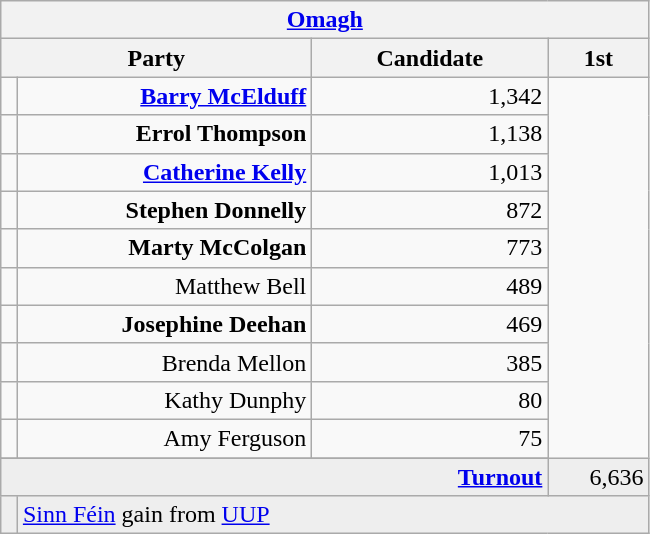<table class="wikitable">
<tr>
<th colspan="4" align="center"><a href='#'>Omagh</a></th>
</tr>
<tr>
<th colspan="2" align="center" width=200>Party</th>
<th width=150>Candidate</th>
<th width=60>1st </th>
</tr>
<tr>
<td></td>
<td align="right"><strong><a href='#'>Barry McElduff</a></strong></td>
<td align="right">1,342</td>
</tr>
<tr>
<td></td>
<td align="right"><strong>Errol Thompson</strong></td>
<td align="right">1,138</td>
</tr>
<tr>
<td></td>
<td align="right"><strong><a href='#'>Catherine Kelly</a></strong></td>
<td align="right">1,013</td>
</tr>
<tr>
<td></td>
<td align="right"><strong>Stephen Donnelly</strong></td>
<td align="right">872</td>
</tr>
<tr>
<td></td>
<td align="right"><strong>Marty McColgan</strong></td>
<td align="right">773</td>
</tr>
<tr>
<td></td>
<td align="right">Matthew Bell</td>
<td align="right">489</td>
</tr>
<tr>
<td></td>
<td align="right"><strong>Josephine Deehan</strong></td>
<td align="right">469</td>
</tr>
<tr>
<td></td>
<td align="right">Brenda Mellon</td>
<td align="right">385</td>
</tr>
<tr>
<td></td>
<td align="right">Kathy Dunphy</td>
<td align="right">80</td>
</tr>
<tr>
<td></td>
<td align="right">Amy Ferguson</td>
<td align="right">75</td>
</tr>
<tr>
</tr>
<tr bgcolor="EEEEEE">
<td colspan=3 align="right"><strong><a href='#'>Turnout</a></strong></td>
<td align="right">6,636</td>
</tr>
<tr bgcolor="EEEEEE">
<td bgcolor=></td>
<td colspan=4 bgcolor="EEEEEE"><a href='#'>Sinn Féin</a> gain from <a href='#'>UUP</a></td>
</tr>
</table>
